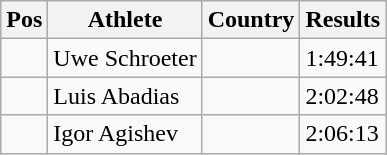<table class="wikitable">
<tr>
<th>Pos</th>
<th>Athlete</th>
<th>Country</th>
<th>Results</th>
</tr>
<tr>
<td align="center"></td>
<td>Uwe Schroeter</td>
<td></td>
<td>1:49:41</td>
</tr>
<tr>
<td align="center"></td>
<td>Luis Abadias</td>
<td></td>
<td>2:02:48</td>
</tr>
<tr>
<td align="center"></td>
<td>Igor Agishev</td>
<td></td>
<td>2:06:13</td>
</tr>
</table>
